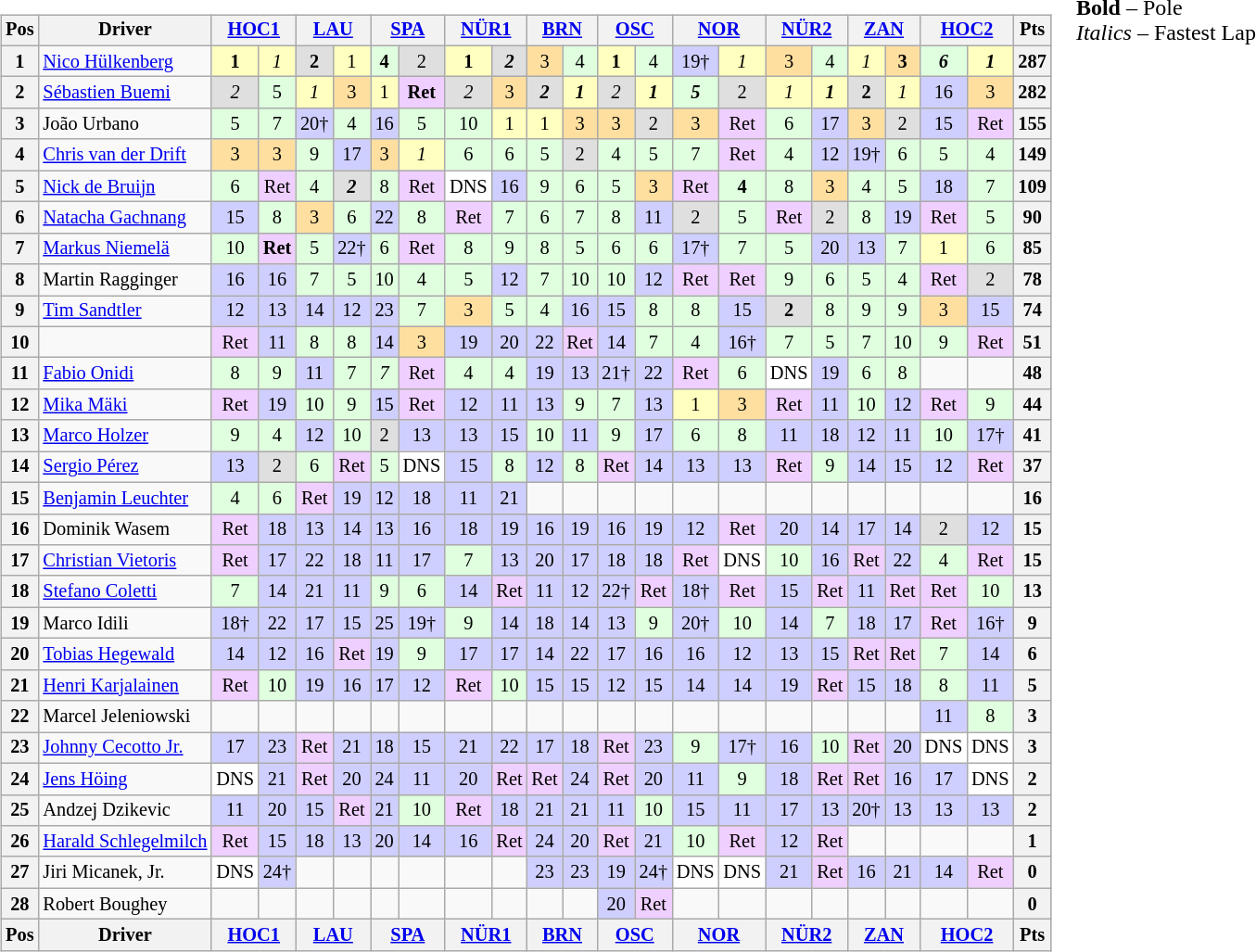<table>
<tr>
<td><br><table class="wikitable" style="font-size: 85%; text-align:center">
<tr valign="top">
<th valign="middle">Pos</th>
<th valign="middle">Driver</th>
<th colspan=2><a href='#'>HOC1</a><br></th>
<th colspan=2><a href='#'>LAU</a><br></th>
<th colspan=2><a href='#'>SPA</a><br></th>
<th colspan=2><a href='#'>NÜR1</a><br></th>
<th colspan=2><a href='#'>BRN</a><br></th>
<th colspan=2><a href='#'>OSC</a><br></th>
<th colspan=2><a href='#'>NOR</a><br></th>
<th colspan=2><a href='#'>NÜR2</a><br></th>
<th colspan=2><a href='#'>ZAN</a><br></th>
<th colspan=2><a href='#'>HOC2</a><br></th>
<th valign="middle">Pts</th>
</tr>
<tr>
<th>1</th>
<td align=left> <a href='#'>Nico Hülkenberg</a></td>
<td style="background:#FFFFBF;"><strong>1</strong></td>
<td style="background:#FFFFBF;"><em>1</em></td>
<td style="background:#DFDFDF;"><strong>2</strong></td>
<td style="background:#FFFFBF;">1</td>
<td style="background:#DFFFDF;"><strong>4</strong></td>
<td style="background:#DFDFDF;">2</td>
<td style="background:#FFFFBF;"><strong>1</strong></td>
<td style="background:#DFDFDF;"><strong><em>2</em></strong></td>
<td style="background:#FFDF9F;">3</td>
<td style="background:#DFFFDF;">4</td>
<td style="background:#FFFFBF;"><strong>1</strong></td>
<td style="background:#DFFFDF;">4</td>
<td style="background:#CFCFFF;">19†</td>
<td style="background:#FFFFBF;"><em>1</em></td>
<td style="background:#FFDF9F;">3</td>
<td style="background:#DFFFDF;">4</td>
<td style="background:#FFFFBF;"><em>1</em></td>
<td style="background:#FFDF9F;"><strong>3</strong></td>
<td style="background:#DFFFDF;"><strong><em>6</em></strong></td>
<td style="background:#FFFFBF;"><strong><em>1</em></strong></td>
<th>287</th>
</tr>
<tr>
<th>2</th>
<td align=left> <a href='#'>Sébastien Buemi</a></td>
<td style="background:#DFDFDF;"><em>2</em></td>
<td style="background:#DFFFDF;">5</td>
<td style="background:#FFFFBF;"><em>1</em></td>
<td style="background:#FFDF9F;">3</td>
<td style="background:#FFFFBF;">1</td>
<td style="background:#EFCFFF;"><strong>Ret</strong></td>
<td style="background:#DFDFDF;"><em>2</em></td>
<td style="background:#FFDF9F;">3</td>
<td style="background:#DFDFDF;"><strong><em>2</em></strong></td>
<td style="background:#FFFFBF;"><strong><em>1</em></strong></td>
<td style="background:#DFDFDF;"><em>2</em></td>
<td style="background:#FFFFBF;"><strong><em>1</em></strong></td>
<td style="background:#DFFFDF;"><strong><em>5</em></strong></td>
<td style="background:#DFDFDF;">2</td>
<td style="background:#FFFFBF;"><em>1</em></td>
<td style="background:#FFFFBF;"><strong><em>1</em></strong></td>
<td style="background:#DFDFDF;"><strong>2</strong></td>
<td style="background:#FFFFBF;"><em>1</em></td>
<td style="background:#CFCFFF;">16</td>
<td style="background:#FFDF9F;">3</td>
<th>282</th>
</tr>
<tr>
<th>3</th>
<td align=left> João Urbano</td>
<td style="background:#DFFFDF;">5</td>
<td style="background:#DFFFDF;">7</td>
<td style="background:#CFCFFF;">20†</td>
<td style="background:#DFFFDF;">4</td>
<td style="background:#CFCFFF;">16</td>
<td style="background:#DFFFDF;">5</td>
<td style="background:#DFFFDF;">10</td>
<td style="background:#FFFFBF;">1</td>
<td style="background:#FFFFBF;">1</td>
<td style="background:#FFDF9F;">3</td>
<td style="background:#FFDF9F;">3</td>
<td style="background:#DFDFDF;">2</td>
<td style="background:#FFDF9F;">3</td>
<td style="background:#EFCFFF;">Ret</td>
<td style="background:#DFFFDF;">6</td>
<td style="background:#CFCFFF;">17</td>
<td style="background:#FFDF9F;">3</td>
<td style="background:#DFDFDF;">2</td>
<td style="background:#CFCFFF;">15</td>
<td style="background:#EFCFFF;">Ret</td>
<th>155</th>
</tr>
<tr>
<th>4</th>
<td align=left> <a href='#'>Chris van der Drift</a></td>
<td style="background:#FFDF9F;">3</td>
<td style="background:#FFDF9F;">3</td>
<td style="background:#DFFFDF;">9</td>
<td style="background:#CFCFFF;">17</td>
<td style="background:#FFDF9F;">3</td>
<td style="background:#FFFFBF;"><em>1</em></td>
<td style="background:#DFFFDF;">6</td>
<td style="background:#DFFFDF;">6</td>
<td style="background:#DFFFDF;">5</td>
<td style="background:#DFDFDF;">2</td>
<td style="background:#DFFFDF;">4</td>
<td style="background:#DFFFDF;">5</td>
<td style="background:#DFFFDF;">7</td>
<td style="background:#EFCFFF;">Ret</td>
<td style="background:#DFFFDF;">4</td>
<td style="background:#CFCFFF;">12</td>
<td style="background:#CFCFFF;">19†</td>
<td style="background:#DFFFDF;">6</td>
<td style="background:#DFFFDF;">5</td>
<td style="background:#DFFFDF;">4</td>
<th>149</th>
</tr>
<tr>
<th>5</th>
<td align=left> <a href='#'>Nick de Bruijn</a></td>
<td style="background:#DFFFDF;">6</td>
<td style="background:#EFCFFF;">Ret</td>
<td style="background:#DFFFDF;">4</td>
<td style="background:#DFDFDF;"><strong><em>2</em></strong></td>
<td style="background:#DFFFDF;">8</td>
<td style="background:#EFCFFF;">Ret</td>
<td style="background:#FFFFFF;">DNS</td>
<td style="background:#CFCFFF;">16</td>
<td style="background:#DFFFDF;">9</td>
<td style="background:#DFFFDF;">6</td>
<td style="background:#DFFFDF;">5</td>
<td style="background:#FFDF9F;">3</td>
<td style="background:#EFCFFF;">Ret</td>
<td style="background:#DFFFDF;"><strong>4</strong></td>
<td style="background:#DFFFDF;">8</td>
<td style="background:#FFDF9F;">3</td>
<td style="background:#DFFFDF;">4</td>
<td style="background:#DFFFDF;">5</td>
<td style="background:#CFCFFF;">18</td>
<td style="background:#DFFFDF;">7</td>
<th>109</th>
</tr>
<tr>
<th>6</th>
<td align=left> <a href='#'>Natacha Gachnang</a></td>
<td style="background:#CFCFFF;">15</td>
<td style="background:#DFFFDF;">8</td>
<td style="background:#FFDF9F;">3</td>
<td style="background:#DFFFDF;">6</td>
<td style="background:#CFCFFF;">22</td>
<td style="background:#DFFFDF;">8</td>
<td style="background:#EFCFFF;">Ret</td>
<td style="background:#DFFFDF;">7</td>
<td style="background:#DFFFDF;">6</td>
<td style="background:#DFFFDF;">7</td>
<td style="background:#DFFFDF;">8</td>
<td style="background:#CFCFFF;">11</td>
<td style="background:#DFDFDF;">2</td>
<td style="background:#DFFFDF;">5</td>
<td style="background:#EFCFFF;">Ret</td>
<td style="background:#DFDFDF;">2</td>
<td style="background:#DFFFDF;">8</td>
<td style="background:#CFCFFF;">19</td>
<td style="background:#EFCFFF;">Ret</td>
<td style="background:#DFFFDF;">5</td>
<th>90</th>
</tr>
<tr>
<th>7</th>
<td align=left> <a href='#'>Markus Niemelä</a></td>
<td style="background:#DFFFDF;">10</td>
<td style="background:#EFCFFF;"><strong>Ret</strong></td>
<td style="background:#DFFFDF;">5</td>
<td style="background:#CFCFFF;">22†</td>
<td style="background:#DFFFDF;">6</td>
<td style="background:#EFCFFF;">Ret</td>
<td style="background:#DFFFDF;">8</td>
<td style="background:#DFFFDF;">9</td>
<td style="background:#DFFFDF;">8</td>
<td style="background:#DFFFDF;">5</td>
<td style="background:#DFFFDF;">6</td>
<td style="background:#DFFFDF;">6</td>
<td style="background:#CFCFFF;">17†</td>
<td style="background:#DFFFDF;">7</td>
<td style="background:#DFFFDF;">5</td>
<td style="background:#CFCFFF;">20</td>
<td style="background:#CFCFFF;">13</td>
<td style="background:#DFFFDF;">7</td>
<td style="background:#FFFFBF;">1</td>
<td style="background:#DFFFDF;">6</td>
<th>85</th>
</tr>
<tr>
<th>8</th>
<td align=left> Martin Ragginger</td>
<td style="background:#CFCFFF;">16</td>
<td style="background:#CFCFFF;">16</td>
<td style="background:#DFFFDF;">7</td>
<td style="background:#DFFFDF;">5</td>
<td style="background:#DFFFDF;">10</td>
<td style="background:#DFFFDF;">4</td>
<td style="background:#DFFFDF;">5</td>
<td style="background:#CFCFFF;">12</td>
<td style="background:#DFFFDF;">7</td>
<td style="background:#DFFFDF;">10</td>
<td style="background:#DFFFDF;">10</td>
<td style="background:#CFCFFF;">12</td>
<td style="background:#EFCFFF;">Ret</td>
<td style="background:#EFCFFF;">Ret</td>
<td style="background:#DFFFDF;">9</td>
<td style="background:#DFFFDF;">6</td>
<td style="background:#DFFFDF;">5</td>
<td style="background:#DFFFDF;">4</td>
<td style="background:#EFCFFF;">Ret</td>
<td style="background:#DFDFDF;">2</td>
<th>78</th>
</tr>
<tr>
<th>9</th>
<td align=left> <a href='#'>Tim Sandtler</a></td>
<td style="background:#CFCFFF;">12</td>
<td style="background:#CFCFFF;">13</td>
<td style="background:#CFCFFF;">14</td>
<td style="background:#CFCFFF;">12</td>
<td style="background:#CFCFFF;">23</td>
<td style="background:#DFFFDF;">7</td>
<td style="background:#FFDF9F;">3</td>
<td style="background:#DFFFDF;">5</td>
<td style="background:#DFFFDF;">4</td>
<td style="background:#CFCFFF;">16</td>
<td style="background:#CFCFFF;">15</td>
<td style="background:#DFFFDF;">8</td>
<td style="background:#DFFFDF;">8</td>
<td style="background:#CFCFFF;">15</td>
<td style="background:#DFDFDF;"><strong>2</strong></td>
<td style="background:#DFFFDF;">8</td>
<td style="background:#DFFFDF;">9</td>
<td style="background:#DFFFDF;">9</td>
<td style="background:#FFDF9F;">3</td>
<td style="background:#CFCFFF;">15</td>
<th>74</th>
</tr>
<tr>
<th>10</th>
<td align=left></td>
<td style="background:#EFCFFF;">Ret</td>
<td style="background:#CFCFFF;">11</td>
<td style="background:#DFFFDF;">8</td>
<td style="background:#DFFFDF;">8</td>
<td style="background:#CFCFFF;">14</td>
<td style="background:#FFDF9F;">3</td>
<td style="background:#CFCFFF;">19</td>
<td style="background:#CFCFFF;">20</td>
<td style="background:#CFCFFF;">22</td>
<td style="background:#EFCFFF;">Ret</td>
<td style="background:#CFCFFF;">14</td>
<td style="background:#DFFFDF;">7</td>
<td style="background:#DFFFDF;">4</td>
<td style="background:#CFCFFF;">16†</td>
<td style="background:#DFFFDF;">7</td>
<td style="background:#DFFFDF;">5</td>
<td style="background:#DFFFDF;">7</td>
<td style="background:#DFFFDF;">10</td>
<td style="background:#DFFFDF;">9</td>
<td style="background:#EFCFFF;">Ret</td>
<th>51</th>
</tr>
<tr>
<th>11</th>
<td align=left> <a href='#'>Fabio Onidi</a></td>
<td style="background:#DFFFDF;">8</td>
<td style="background:#DFFFDF;">9</td>
<td style="background:#CFCFFF;">11</td>
<td style="background:#DFFFDF;">7</td>
<td style="background:#DFFFDF;"><em>7</em></td>
<td style="background:#EFCFFF;">Ret</td>
<td style="background:#DFFFDF;">4</td>
<td style="background:#DFFFDF;">4</td>
<td style="background:#CFCFFF;">19</td>
<td style="background:#CFCFFF;">13</td>
<td style="background:#CFCFFF;">21†</td>
<td style="background:#CFCFFF;">22</td>
<td style="background:#EFCFFF;">Ret</td>
<td style="background:#DFFFDF;">6</td>
<td style="background:#FFFFFF;">DNS</td>
<td style="background:#CFCFFF;">19</td>
<td style="background:#DFFFDF;">6</td>
<td style="background:#DFFFDF;">8</td>
<td></td>
<td></td>
<th>48</th>
</tr>
<tr>
<th>12</th>
<td align=left> <a href='#'>Mika Mäki</a></td>
<td style="background:#EFCFFF;">Ret</td>
<td style="background:#CFCFFF;">19</td>
<td style="background:#DFFFDF;">10</td>
<td style="background:#DFFFDF;">9</td>
<td style="background:#CFCFFF;">15</td>
<td style="background:#EFCFFF;">Ret</td>
<td style="background:#CFCFFF;">12</td>
<td style="background:#CFCFFF;">11</td>
<td style="background:#CFCFFF;">13</td>
<td style="background:#DFFFDF;">9</td>
<td style="background:#DFFFDF;">7</td>
<td style="background:#CFCFFF;">13</td>
<td style="background:#FFFFBF;">1</td>
<td style="background:#FFDF9F;">3</td>
<td style="background:#EFCFFF;">Ret</td>
<td style="background:#CFCFFF;">11</td>
<td style="background:#DFFFDF;">10</td>
<td style="background:#CFCFFF;">12</td>
<td style="background:#EFCFFF;">Ret</td>
<td style="background:#DFFFDF;">9</td>
<th>44</th>
</tr>
<tr>
<th>13</th>
<td align=left> <a href='#'>Marco Holzer</a></td>
<td style="background:#DFFFDF;">9</td>
<td style="background:#DFFFDF;">4</td>
<td style="background:#CFCFFF;">12</td>
<td style="background:#DFFFDF;">10</td>
<td style="background:#DFDFDF;">2</td>
<td style="background:#CFCFFF;">13</td>
<td style="background:#CFCFFF;">13</td>
<td style="background:#CFCFFF;">15</td>
<td style="background:#DFFFDF;">10</td>
<td style="background:#CFCFFF;">11</td>
<td style="background:#DFFFDF;">9</td>
<td style="background:#CFCFFF;">17</td>
<td style="background:#DFFFDF;">6</td>
<td style="background:#DFFFDF;">8</td>
<td style="background:#CFCFFF;">11</td>
<td style="background:#CFCFFF;">18</td>
<td style="background:#CFCFFF;">12</td>
<td style="background:#CFCFFF;">11</td>
<td style="background:#DFFFDF;">10</td>
<td style="background:#CFCFFF;">17†</td>
<th>41</th>
</tr>
<tr>
<th>14</th>
<td align=left> <a href='#'>Sergio Pérez</a></td>
<td style="background:#CFCFFF;">13</td>
<td style="background:#DFDFDF;">2</td>
<td style="background:#DFFFDF;">6</td>
<td style="background:#EFCFFF;">Ret</td>
<td style="background:#DFFFDF;">5</td>
<td style="background:#FFFFFF;">DNS</td>
<td style="background:#CFCFFF;">15</td>
<td style="background:#DFFFDF;">8</td>
<td style="background:#CFCFFF;">12</td>
<td style="background:#DFFFDF;">8</td>
<td style="background:#EFCFFF;">Ret</td>
<td style="background:#CFCFFF;">14</td>
<td style="background:#CFCFFF;">13</td>
<td style="background:#CFCFFF;">13</td>
<td style="background:#EFCFFF;">Ret</td>
<td style="background:#DFFFDF;">9</td>
<td style="background:#CFCFFF;">14</td>
<td style="background:#CFCFFF;">15</td>
<td style="background:#CFCFFF;">12</td>
<td style="background:#EFCFFF;">Ret</td>
<th>37</th>
</tr>
<tr>
<th>15</th>
<td align=left> <a href='#'>Benjamin Leuchter</a></td>
<td style="background:#DFFFDF;">4</td>
<td style="background:#DFFFDF;">6</td>
<td style="background:#EFCFFF;">Ret</td>
<td style="background:#CFCFFF;">19</td>
<td style="background:#CFCFFF;">12</td>
<td style="background:#CFCFFF;">18</td>
<td style="background:#CFCFFF;">11</td>
<td style="background:#CFCFFF;">21</td>
<td></td>
<td></td>
<td></td>
<td></td>
<td></td>
<td></td>
<td></td>
<td></td>
<td></td>
<td></td>
<td></td>
<td></td>
<th>16</th>
</tr>
<tr>
<th>16</th>
<td align=left> Dominik Wasem</td>
<td style="background:#EFCFFF;">Ret</td>
<td style="background:#CFCFFF;">18</td>
<td style="background:#CFCFFF;">13</td>
<td style="background:#CFCFFF;">14</td>
<td style="background:#CFCFFF;">13</td>
<td style="background:#CFCFFF;">16</td>
<td style="background:#CFCFFF;">18</td>
<td style="background:#CFCFFF;">19</td>
<td style="background:#CFCFFF;">16</td>
<td style="background:#CFCFFF;">19</td>
<td style="background:#CFCFFF;">16</td>
<td style="background:#CFCFFF;">19</td>
<td style="background:#CFCFFF;">12</td>
<td style="background:#EFCFFF;">Ret</td>
<td style="background:#CFCFFF;">20</td>
<td style="background:#CFCFFF;">14</td>
<td style="background:#CFCFFF;">17</td>
<td style="background:#CFCFFF;">14</td>
<td style="background:#DFDFDF;">2</td>
<td style="background:#CFCFFF;">12</td>
<th>15</th>
</tr>
<tr>
<th>17</th>
<td align=left> <a href='#'>Christian Vietoris</a></td>
<td style="background:#EFCFFF;">Ret</td>
<td style="background:#CFCFFF;">17</td>
<td style="background:#CFCFFF;">22</td>
<td style="background:#CFCFFF;">18</td>
<td style="background:#CFCFFF;">11</td>
<td style="background:#CFCFFF;">17</td>
<td style="background:#DFFFDF;">7</td>
<td style="background:#CFCFFF;">13</td>
<td style="background:#CFCFFF;">20</td>
<td style="background:#CFCFFF;">17</td>
<td style="background:#CFCFFF;">18</td>
<td style="background:#CFCFFF;">18</td>
<td style="background:#EFCFFF;">Ret</td>
<td style="background:#FFFFFF;">DNS</td>
<td style="background:#DFFFDF;">10</td>
<td style="background:#CFCFFF;">16</td>
<td style="background:#EFCFFF;">Ret</td>
<td style="background:#CFCFFF;">22</td>
<td style="background:#DFFFDF;">4</td>
<td style="background:#EFCFFF;">Ret</td>
<th>15</th>
</tr>
<tr>
<th>18</th>
<td align=left> <a href='#'>Stefano Coletti</a></td>
<td style="background:#DFFFDF;">7</td>
<td style="background:#CFCFFF;">14</td>
<td style="background:#CFCFFF;">21</td>
<td style="background:#CFCFFF;">11</td>
<td style="background:#DFFFDF;">9</td>
<td style="background:#DFFFDF;">6</td>
<td style="background:#CFCFFF;">14</td>
<td style="background:#EFCFFF;">Ret</td>
<td style="background:#CFCFFF;">11</td>
<td style="background:#CFCFFF;">12</td>
<td style="background:#CFCFFF;">22†</td>
<td style="background:#EFCFFF;">Ret</td>
<td style="background:#CFCFFF;">18†</td>
<td style="background:#EFCFFF;">Ret</td>
<td style="background:#CFCFFF;">15</td>
<td style="background:#EFCFFF;">Ret</td>
<td style="background:#CFCFFF;">11</td>
<td style="background:#EFCFFF;">Ret</td>
<td style="background:#EFCFFF;">Ret</td>
<td style="background:#DFFFDF;">10</td>
<th>13</th>
</tr>
<tr>
<th>19</th>
<td align=left> Marco Idili</td>
<td style="background:#CFCFFF;">18†</td>
<td style="background:#CFCFFF;">22</td>
<td style="background:#CFCFFF;">17</td>
<td style="background:#CFCFFF;">15</td>
<td style="background:#CFCFFF;">25</td>
<td style="background:#CFCFFF;">19†</td>
<td style="background:#DFFFDF;">9</td>
<td style="background:#CFCFFF;">14</td>
<td style="background:#CFCFFF;">18</td>
<td style="background:#CFCFFF;">14</td>
<td style="background:#CFCFFF;">13</td>
<td style="background:#DFFFDF;">9</td>
<td style="background:#CFCFFF;">20†</td>
<td style="background:#DFFFDF;">10</td>
<td style="background:#CFCFFF;">14</td>
<td style="background:#DFFFDF;">7</td>
<td style="background:#CFCFFF;">18</td>
<td style="background:#CFCFFF;">17</td>
<td style="background:#EFCFFF;">Ret</td>
<td style="background:#CFCFFF;">16†</td>
<th>9</th>
</tr>
<tr>
<th>20</th>
<td align=left> <a href='#'>Tobias Hegewald</a></td>
<td style="background:#CFCFFF;">14</td>
<td style="background:#CFCFFF;">12</td>
<td style="background:#CFCFFF;">16</td>
<td style="background:#EFCFFF;">Ret</td>
<td style="background:#CFCFFF;">19</td>
<td style="background:#DFFFDF;">9</td>
<td style="background:#CFCFFF;">17</td>
<td style="background:#CFCFFF;">17</td>
<td style="background:#CFCFFF;">14</td>
<td style="background:#CFCFFF;">22</td>
<td style="background:#CFCFFF;">17</td>
<td style="background:#CFCFFF;">16</td>
<td style="background:#CFCFFF;">16</td>
<td style="background:#CFCFFF;">12</td>
<td style="background:#CFCFFF;">13</td>
<td style="background:#CFCFFF;">15</td>
<td style="background:#EFCFFF;">Ret</td>
<td style="background:#EFCFFF;">Ret</td>
<td style="background:#DFFFDF;">7</td>
<td style="background:#CFCFFF;">14</td>
<th>6</th>
</tr>
<tr>
<th>21</th>
<td align=left> <a href='#'>Henri Karjalainen</a></td>
<td style="background:#EFCFFF;">Ret</td>
<td style="background:#DFFFDF;">10</td>
<td style="background:#CFCFFF;">19</td>
<td style="background:#CFCFFF;">16</td>
<td style="background:#CFCFFF;">17</td>
<td style="background:#CFCFFF;">12</td>
<td style="background:#EFCFFF;">Ret</td>
<td style="background:#DFFFDF;">10</td>
<td style="background:#CFCFFF;">15</td>
<td style="background:#CFCFFF;">15</td>
<td style="background:#CFCFFF;">12</td>
<td style="background:#CFCFFF;">15</td>
<td style="background:#CFCFFF;">14</td>
<td style="background:#CFCFFF;">14</td>
<td style="background:#CFCFFF;">19</td>
<td style="background:#EFCFFF;">Ret</td>
<td style="background:#CFCFFF;">15</td>
<td style="background:#CFCFFF;">18</td>
<td style="background:#DFFFDF;">8</td>
<td style="background:#CFCFFF;">11</td>
<th>5</th>
</tr>
<tr>
<th>22</th>
<td align=left> Marcel Jeleniowski</td>
<td></td>
<td></td>
<td></td>
<td></td>
<td></td>
<td></td>
<td></td>
<td></td>
<td></td>
<td></td>
<td></td>
<td></td>
<td></td>
<td></td>
<td></td>
<td></td>
<td></td>
<td></td>
<td style="background:#CFCFFF;">11</td>
<td style="background:#DFFFDF;">8</td>
<th>3</th>
</tr>
<tr>
<th>23</th>
<td align=left> <a href='#'>Johnny Cecotto Jr.</a></td>
<td style="background:#CFCFFF;">17</td>
<td style="background:#CFCFFF;">23</td>
<td style="background:#EFCFFF;">Ret</td>
<td style="background:#CFCFFF;">21</td>
<td style="background:#CFCFFF;">18</td>
<td style="background:#CFCFFF;">15</td>
<td style="background:#CFCFFF;">21</td>
<td style="background:#CFCFFF;">22</td>
<td style="background:#CFCFFF;">17</td>
<td style="background:#CFCFFF;">18</td>
<td style="background:#EFCFFF;">Ret</td>
<td style="background:#CFCFFF;">23</td>
<td style="background:#DFFFDF;">9</td>
<td style="background:#CFCFFF;">17†</td>
<td style="background:#CFCFFF;">16</td>
<td style="background:#DFFFDF;">10</td>
<td style="background:#EFCFFF;">Ret</td>
<td style="background:#CFCFFF;">20</td>
<td style="background:#FFFFFF;">DNS</td>
<td style="background:#FFFFFF;">DNS</td>
<th>3</th>
</tr>
<tr>
<th>24</th>
<td align=left> <a href='#'>Jens Höing</a></td>
<td style="background:#FFFFFF;">DNS</td>
<td style="background:#CFCFFF;">21</td>
<td style="background:#EFCFFF;">Ret</td>
<td style="background:#CFCFFF;">20</td>
<td style="background:#CFCFFF;">24</td>
<td style="background:#CFCFFF;">11</td>
<td style="background:#CFCFFF;">20</td>
<td style="background:#EFCFFF;">Ret</td>
<td style="background:#EFCFFF;">Ret</td>
<td style="background:#CFCFFF;">24</td>
<td style="background:#EFCFFF;">Ret</td>
<td style="background:#CFCFFF;">20</td>
<td style="background:#CFCFFF;">11</td>
<td style="background:#DFFFDF;">9</td>
<td style="background:#CFCFFF;">18</td>
<td style="background:#EFCFFF;">Ret</td>
<td style="background:#EFCFFF;">Ret</td>
<td style="background:#CFCFFF;">16</td>
<td style="background:#CFCFFF;">17</td>
<td style="background:#FFFFFF;">DNS</td>
<th>2</th>
</tr>
<tr>
<th>25</th>
<td align=left> Andzej Dzikevic</td>
<td style="background:#CFCFFF;">11</td>
<td style="background:#CFCFFF;">20</td>
<td style="background:#CFCFFF;">15</td>
<td style="background:#EFCFFF;">Ret</td>
<td style="background:#CFCFFF;">21</td>
<td style="background:#DFFFDF;">10</td>
<td style="background:#EFCFFF;">Ret</td>
<td style="background:#CFCFFF;">18</td>
<td style="background:#CFCFFF;">21</td>
<td style="background:#CFCFFF;">21</td>
<td style="background:#CFCFFF;">11</td>
<td style="background:#DFFFDF;">10</td>
<td style="background:#CFCFFF;">15</td>
<td style="background:#CFCFFF;">11</td>
<td style="background:#CFCFFF;">17</td>
<td style="background:#CFCFFF;">13</td>
<td style="background:#CFCFFF;">20†</td>
<td style="background:#CFCFFF;">13</td>
<td style="background:#CFCFFF;">13</td>
<td style="background:#CFCFFF;">13</td>
<th>2</th>
</tr>
<tr>
<th>26</th>
<td align=left> <a href='#'>Harald Schlegelmilch</a></td>
<td style="background:#EFCFFF;">Ret</td>
<td style="background:#CFCFFF;">15</td>
<td style="background:#CFCFFF;">18</td>
<td style="background:#CFCFFF;">13</td>
<td style="background:#CFCFFF;">20</td>
<td style="background:#CFCFFF;">14</td>
<td style="background:#CFCFFF;">16</td>
<td style="background:#EFCFFF;">Ret</td>
<td style="background:#CFCFFF;">24</td>
<td style="background:#CFCFFF;">20</td>
<td style="background:#EFCFFF;">Ret</td>
<td style="background:#CFCFFF;">21</td>
<td style="background:#DFFFDF;">10</td>
<td style="background:#EFCFFF;">Ret</td>
<td style="background:#CFCFFF;">12</td>
<td style="background:#EFCFFF;">Ret</td>
<td></td>
<td></td>
<td></td>
<td></td>
<th>1</th>
</tr>
<tr>
<th>27</th>
<td align=left> Jiri Micanek, Jr.</td>
<td style="background:#FFFFFF;">DNS</td>
<td style="background:#CFCFFF;">24†</td>
<td></td>
<td></td>
<td></td>
<td></td>
<td></td>
<td></td>
<td style="background:#CFCFFF;">23</td>
<td style="background:#CFCFFF;">23</td>
<td style="background:#CFCFFF;">19</td>
<td style="background:#CFCFFF;">24†</td>
<td style="background:#FFFFFF;">DNS</td>
<td style="background:#FFFFFF;">DNS</td>
<td style="background:#CFCFFF;">21</td>
<td style="background:#EFCFFF;">Ret</td>
<td style="background:#CFCFFF;">16</td>
<td style="background:#CFCFFF;">21</td>
<td style="background:#CFCFFF;">14</td>
<td style="background:#EFCFFF;">Ret</td>
<th>0</th>
</tr>
<tr>
<th>28</th>
<td align=left> Robert Boughey</td>
<td></td>
<td></td>
<td></td>
<td></td>
<td></td>
<td></td>
<td></td>
<td></td>
<td></td>
<td></td>
<td style="background:#CFCFFF;">20</td>
<td style="background:#EFCFFF;">Ret</td>
<td></td>
<td></td>
<td></td>
<td></td>
<td></td>
<td></td>
<td></td>
<td></td>
<th>0</th>
</tr>
<tr style="background: #f9f9f9;" valign="top">
<th valign="middle">Pos</th>
<th valign="middle">Driver</th>
<th colspan=2><a href='#'>HOC1</a><br></th>
<th colspan=2><a href='#'>LAU</a><br></th>
<th colspan=2><a href='#'>SPA</a><br></th>
<th colspan=2><a href='#'>NÜR1</a><br></th>
<th colspan=2><a href='#'>BRN</a><br></th>
<th colspan=2><a href='#'>OSC</a><br></th>
<th colspan=2><a href='#'>NOR</a><br></th>
<th colspan=2><a href='#'>NÜR2</a><br></th>
<th colspan=2><a href='#'>ZAN</a><br></th>
<th colspan=2><a href='#'>HOC2</a><br></th>
<th valign="middle">Pts</th>
</tr>
</table>
</td>
<td valign="top"><br>
<span><strong>Bold</strong> – Pole<br><em>Italics</em> – Fastest Lap</span></td>
</tr>
</table>
